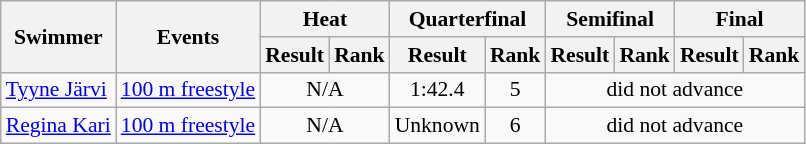<table class=wikitable style="font-size:90%">
<tr>
<th rowspan="2">Swimmer</th>
<th rowspan="2">Events</th>
<th colspan="2">Heat</th>
<th colspan=2>Quarterfinal</th>
<th colspan=2>Semifinal</th>
<th colspan="2">Final</th>
</tr>
<tr>
<th>Result</th>
<th>Rank</th>
<th>Result</th>
<th>Rank</th>
<th>Result</th>
<th>Rank</th>
<th>Result</th>
<th>Rank</th>
</tr>
<tr>
<td><a href='#'>Tyyne Järvi</a></td>
<td><a href='#'>100 m freestyle</a></td>
<td align=center colspan=2>N/A</td>
<td align=center>1:42.4</td>
<td align=center>5</td>
<td align=center colspan=4>did not advance</td>
</tr>
<tr>
<td><a href='#'>Regina Kari</a></td>
<td><a href='#'>100 m freestyle</a></td>
<td align=center colspan=2>N/A</td>
<td align=center>Unknown</td>
<td align=center>6</td>
<td align=center colspan=4>did not advance</td>
</tr>
</table>
